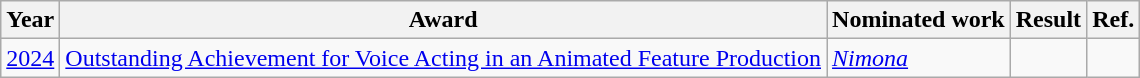<table class="wikitable">
<tr>
<th>Year</th>
<th>Award</th>
<th>Nominated work</th>
<th>Result</th>
<th>Ref.</th>
</tr>
<tr>
<td><a href='#'>2024</a></td>
<td><a href='#'>Outstanding Achievement for Voice Acting in an Animated Feature Production</a></td>
<td><em><a href='#'>Nimona</a></em></td>
<td></td>
<td align="center"></td>
</tr>
</table>
